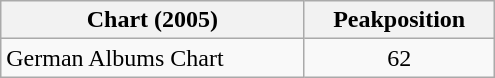<table class="wikitable" width="330px">
<tr>
<th>Chart (2005)</th>
<th>Peakposition</th>
</tr>
<tr>
<td>German Albums Chart</td>
<td align="center">62</td>
</tr>
</table>
